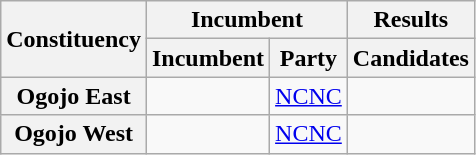<table class="wikitable sortable">
<tr>
<th rowspan="2">Constituency</th>
<th colspan="2">Incumbent</th>
<th>Results</th>
</tr>
<tr valign="bottom">
<th>Incumbent</th>
<th>Party</th>
<th>Candidates</th>
</tr>
<tr>
<th>Ogojo East</th>
<td></td>
<td><a href='#'>NCNC</a></td>
<td nowrap=""></td>
</tr>
<tr>
<th>Ogojo West</th>
<td></td>
<td><a href='#'>NCNC</a></td>
<td nowrap=""></td>
</tr>
</table>
